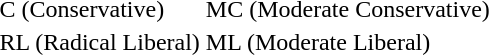<table>
<tr>
<td> C (Conservative)</td>
<td> MC (Moderate Conservative)</td>
</tr>
<tr>
<td> RL (Radical Liberal)</td>
<td> ML (Moderate Liberal)</td>
</tr>
</table>
